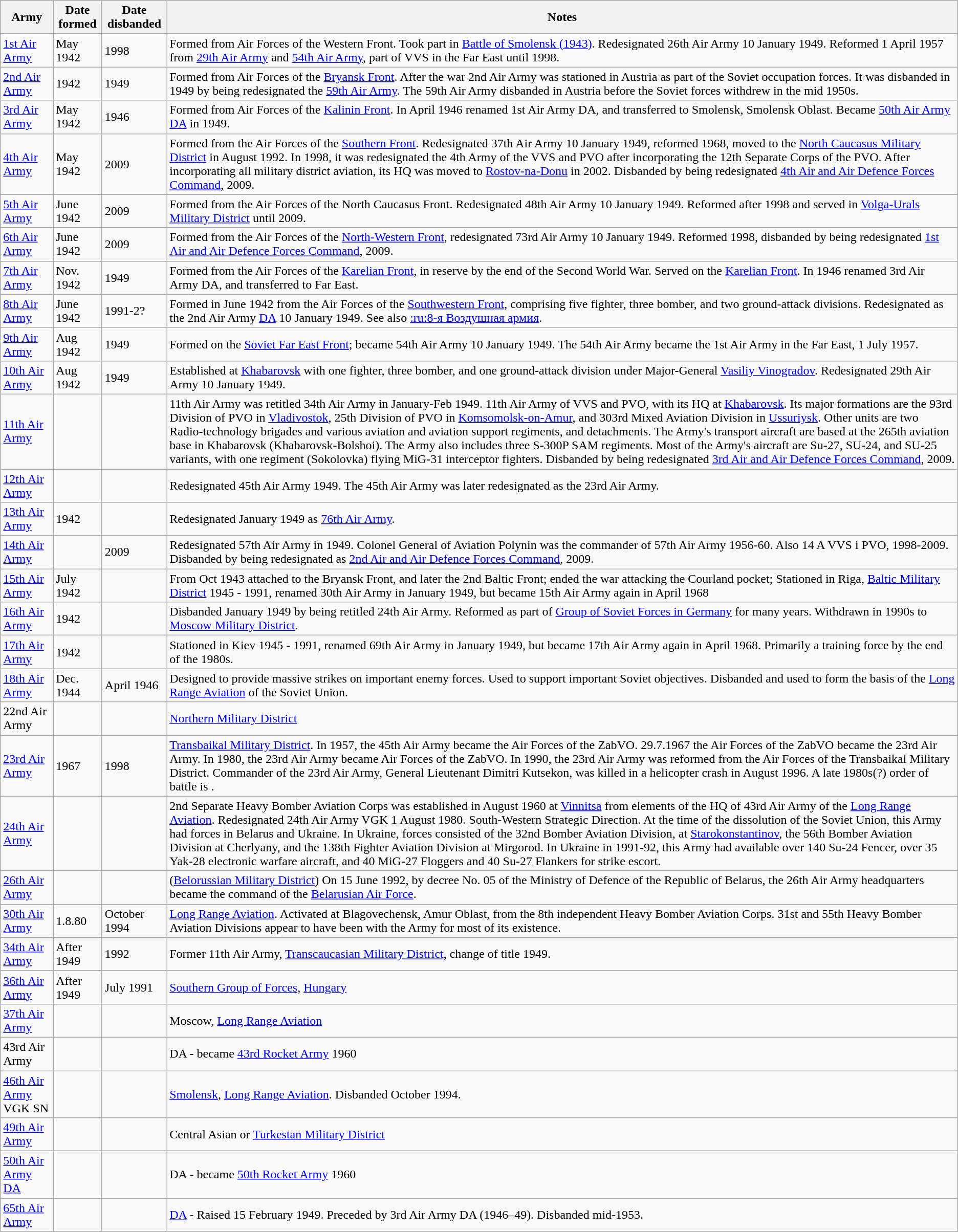<table class="wikitable">
<tr>
<th>Army</th>
<th>Date formed</th>
<th>Date disbanded</th>
<th>Notes</th>
</tr>
<tr>
<td><a href='#'>1st Air Army</a></td>
<td>May 1942</td>
<td>1998</td>
<td>Formed from Air Forces of the Western Front. Took part in <a href='#'>Battle of Smolensk (1943)</a>. Redesignated 26th Air Army 10 January 1949. Reformed 1 April 1957 from <a href='#'>29th Air Army</a> and <a href='#'>54th Air Army</a>, part of VVS in the Far East until 1998.</td>
</tr>
<tr>
<td><a href='#'>2nd Air Army</a></td>
<td>1942</td>
<td>1949</td>
<td>Formed from Air Forces of the <a href='#'>Bryansk Front</a>. After the war 2nd Air Army was stationed in Austria as part of the Soviet occupation forces. It was disbanded in 1949 by being redesignated the <a href='#'>59th Air Army</a>. The 59th Air Army disbanded in Austria before the Soviet forces withdrew in the mid 1950s.</td>
</tr>
<tr>
<td><a href='#'>3rd Air Army</a></td>
<td>May 1942</td>
<td>1946</td>
<td>Formed from Air Forces of the <a href='#'>Kalinin Front</a>. In April 1946 renamed 1st Air Army DA, and transferred to Smolensk, Smolensk Oblast. Became <a href='#'>50th Air Army DA</a> in 1949.</td>
</tr>
<tr>
<td><a href='#'>4th Air Army</a></td>
<td>May 1942</td>
<td>2009</td>
<td>Formed from the Air Forces of the <a href='#'>Southern Front</a>. Redesignated 37th Air Army 10 January 1949, reformed 1968, moved to the <a href='#'>North Caucasus Military District</a> in August 1992. In 1998, it was redesignated the 4th Army of the VVS and PVO after incorporating the 12th Separate Corps of the PVO. After incorporating all military district aviation, its HQ was moved to <a href='#'>Rostov-na-Donu</a> in 2002. Disbanded by being redesignated <a href='#'>4th Air and Air Defence Forces Command</a>, 2009.</td>
</tr>
<tr>
<td><a href='#'>5th Air Army</a></td>
<td>June 1942</td>
<td>2009</td>
<td>Formed from the Air Forces of the North Caucasus Front. Redesignated 48th Air Army 10 January 1949. Reformed after 1998 and served in <a href='#'>Volga-Urals Military District</a> until 2009.</td>
</tr>
<tr>
<td><a href='#'>6th Air Army</a></td>
<td>June 1942</td>
<td>2009</td>
<td>Formed from the Air Forces of the <a href='#'>North-Western Front</a>, redesignated 73rd Air Army 10 January 1949. Reformed 1998, disbanded by being redesignated <a href='#'>1st Air and Air Defence Forces Command</a>, 2009.</td>
</tr>
<tr>
<td><a href='#'>7th Air Army</a></td>
<td>Nov. 1942</td>
<td>1949</td>
<td>Formed from the Air Forces of the <a href='#'>Karelian Front</a>, in reserve by the end of the Second World War. Served on the <a href='#'>Karelian Front</a>. In 1946 renamed 3rd Air Army DA, and transferred to Far East.</td>
</tr>
<tr>
<td><a href='#'>8th Air Army</a></td>
<td>June 1942</td>
<td>1991-2?</td>
<td>Formed in June 1942 from the Air Forces of the <a href='#'>Southwestern Front</a>, comprising five fighter, three bomber, and two ground-attack divisions. Redesignated as the 2nd Air Army <a href='#'>DA</a> 10 January 1949. See also <a href='#'>:ru:8-я Воздушная армия</a>.</td>
</tr>
<tr>
<td><a href='#'>9th Air Army</a></td>
<td>Aug 1942</td>
<td>1949</td>
<td>Formed on the <a href='#'>Soviet Far East Front</a>; became 54th Air Army 10 January 1949. The 54th Air Army became the 1st Air Army in the Far East, 1 July 1957.</td>
</tr>
<tr>
<td><a href='#'>10th Air Army</a></td>
<td>Aug 1942</td>
<td>1949</td>
<td>Established at <a href='#'>Khabarovsk</a> with one fighter, three bomber, and one ground-attack division under Major-General <a href='#'>Vasiliy Vinogradov</a>. Redesignated 29th Air Army 10 January 1949.</td>
</tr>
<tr>
<td><a href='#'>11th Air Army</a></td>
<td></td>
<td></td>
<td>11th Air Army was retitled 34th Air Army in January-Feb 1949. 11th Air Army of VVS and PVO, with its HQ at <a href='#'>Khabarovsk</a>. Its major formations are the 93rd Division of PVO in <a href='#'>Vladivostok</a>, 25th Division of PVO in <a href='#'>Komsomolsk-on-Amur</a>, and 303rd Mixed Aviation Division in <a href='#'>Ussuriysk</a>. Other units are two Radio-technology brigades and various aviation and aviation support regiments, and detachments. The Army's transport aircraft are based at the 265th aviation base in Khabarovsk (Khabarovsk-Bolshoi). The Army also includes three S-300P SAM regiments. Most of the Army's aircraft are Su-27, SU-24, and SU-25 variants, with one regiment (Sokolovka) flying MiG-31 interceptor fighters. Disbanded by being redesignated <a href='#'>3rd Air and Air Defence Forces Command</a>, 2009.</td>
</tr>
<tr>
<td><a href='#'>12th Air Army</a></td>
<td></td>
<td></td>
<td>Redesignated 45th Air Army 1949. The 45th Air Army was later redesignated as the 23rd Air Army.</td>
</tr>
<tr>
<td><a href='#'>13th Air Army</a></td>
<td>1942</td>
<td></td>
<td>Redesignated January 1949 as <a href='#'>76th Air Army</a>.</td>
</tr>
<tr>
<td><a href='#'>14th Air Army</a></td>
<td></td>
<td>2009</td>
<td>Redesignated 57th Air Army in 1949. Colonel General of Aviation Polynin was the commander of 57th Air Army 1956-60.<http://www.generals.dk/general/Polynin/Fedor_Petrovich/Soviet_Union.html> Also 14 A VVS i PVO, 1998-2009. Disbanded by being redesignated as <a href='#'>2nd Air and Air Defence Forces Command</a>, 2009.</td>
</tr>
<tr>
<td><a href='#'>15th Air Army</a></td>
<td>July 1942</td>
<td></td>
<td>From Oct 1943 attached to the Bryansk Front, and later the 2nd Baltic Front; ended the war attacking the Courland pocket; Stationed in Riga, <a href='#'>Baltic Military District</a> 1945 - 1991, renamed 30th Air Army in January 1949, but became 15th Air Army again in April 1968</td>
</tr>
<tr>
<td><a href='#'>16th Air Army</a></td>
<td>1942</td>
<td></td>
<td>Disbanded January 1949 by being retitled 24th Air Army. Reformed as part of <a href='#'>Group of Soviet Forces in Germany</a> for many years. Withdrawn in 1990s to <a href='#'>Moscow Military District</a>.</td>
</tr>
<tr>
<td><a href='#'>17th Air Army</a></td>
<td>1942</td>
<td></td>
<td>Stationed in Kiev 1945 - 1991, renamed 69th Air Army in January 1949, but became 17th Air Army again in April 1968. Primarily a training force by the end of the 1980s.</td>
</tr>
<tr>
<td><a href='#'>18th Air Army</a></td>
<td>Dec. 1944</td>
<td>April 1946</td>
<td>Designed to provide massive strikes on important enemy forces.  Used to support important Soviet objectives.  Disbanded and used to form the basis of the <a href='#'>Long Range Aviation</a> of the Soviet Union.</td>
</tr>
<tr>
<td>22nd Air Army</td>
<td></td>
<td></td>
<td><a href='#'>Northern Military District</a></td>
</tr>
<tr>
<td><a href='#'>23rd Air Army</a></td>
<td>1967</td>
<td>1998</td>
<td><a href='#'>Transbaikal Military District</a>. In 1957, the 45th Air Army became the Air Forces of the ZabVO. 29.7.1967 the Air Forces of the ZabVO became the 23rd Air Army. In 1980, the 23rd Air Army became Air Forces of the ZabVO. In 1990, the 23rd Air Army was reformed from the Air Forces of the Transbaikal Military District. Commander of the 23rd Air Army, General Lieutenant Dimitri Kutsekon, was killed in a helicopter crash in August 1996. A late 1980s(?) order of battle is .</td>
</tr>
<tr>
<td><a href='#'>24th Air Army</a></td>
<td></td>
<td></td>
<td>2nd Separate Heavy Bomber Aviation Corps was established in August 1960 at <a href='#'>Vinnitsa</a> from elements of the HQ of 43rd Air Army of the <a href='#'>Long Range Aviation</a>. Redesignated 24th Air Army VGK 1 August 1980. South-Western Strategic Direction. At the time of the dissolution of the Soviet Union, this Army had forces in Belarus and Ukraine. In Ukraine, forces consisted of the 32nd Bomber Aviation Division, at <a href='#'>Starokonstantinov</a>, the 56th Bomber Aviation Division at Cherlyany, and the 138th Fighter Aviation Division at Mirgorod. In Ukraine in 1991-92, this Army had available over 140 Su-24 Fencer, over 35 Yak-28 electronic warfare aircraft, and 40 MiG-27 Floggers and 40 Su-27 Flankers for strike escort.</td>
</tr>
<tr>
<td><a href='#'>26th Air Army</a></td>
<td></td>
<td></td>
<td>(<a href='#'>Belorussian Military District</a>) On 15 June 1992, by decree No. 05 of the Ministry of Defence of the Republic of Belarus, the 26th Air Army headquarters became the command of the <a href='#'>Belarusian Air Force</a>.</td>
</tr>
<tr>
<td><a href='#'>30th Air Army</a></td>
<td>1.8.80</td>
<td>October 1994</td>
<td><a href='#'>Long Range Aviation</a>. Activated at Blagovechensk, Amur Oblast, from the 8th independent Heavy Bomber Aviation Corps. 31st and 55th Heavy Bomber Aviation Divisions appear to have been with the Army for most of its existence.</td>
</tr>
<tr>
<td><a href='#'>34th Air Army</a></td>
<td>After 1949</td>
<td>1992</td>
<td>Former 11th Air Army, <a href='#'>Transcaucasian Military District</a>, change of title 1949.</td>
</tr>
<tr>
<td><a href='#'>36th Air Army</a></td>
<td>After 1949</td>
<td>July 1991</td>
<td><a href='#'>Southern Group of Forces</a>, <a href='#'>Hungary</a></td>
</tr>
<tr>
<td><a href='#'>37th Air Army</a></td>
<td></td>
<td></td>
<td>Moscow, <a href='#'>Long Range Aviation</a></td>
</tr>
<tr>
<td>43rd Air Army</td>
<td></td>
<td></td>
<td>DA - became <a href='#'>43rd Rocket Army</a> 1960</td>
</tr>
<tr>
<td><a href='#'>46th Air Army</a> VGK SN</td>
<td></td>
<td></td>
<td><a href='#'>Smolensk</a>, <a href='#'>Long Range Aviation</a>. Disbanded October 1994.</td>
</tr>
<tr>
<td><a href='#'>49th Air Army</a></td>
<td></td>
<td></td>
<td>Central Asian or <a href='#'>Turkestan Military District</a></td>
</tr>
<tr>
<td><a href='#'>50th Air Army DA</a></td>
<td></td>
<td></td>
<td>DA - became <a href='#'>50th Rocket Army</a> 1960</td>
</tr>
<tr>
<td><a href='#'>65th Air Army</a></td>
<td></td>
<td></td>
<td><a href='#'>DA</a> - Raised 15 February 1949. Preceded by 3rd Air Army DA (1946–49). Disbanded mid-1953. </td>
</tr>
</table>
